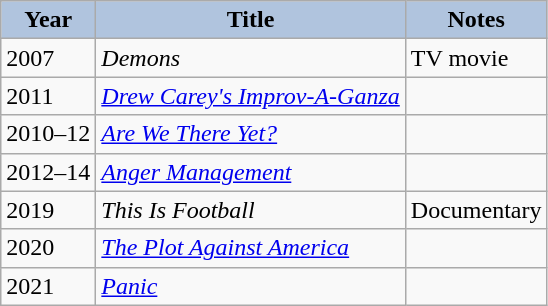<table class="wikitable">
<tr align="center">
<th style="background:#B0C4DE;">Year</th>
<th style="background:#B0C4DE;">Title</th>
<th style="background:#B0C4DE;">Notes</th>
</tr>
<tr>
<td>2007</td>
<td><em>Demons</em></td>
<td>TV movie</td>
</tr>
<tr>
<td>2011</td>
<td><em><a href='#'>Drew Carey's Improv-A-Ganza</a></em></td>
<td></td>
</tr>
<tr>
<td>2010–12</td>
<td><em><a href='#'>Are We There Yet?</a></em></td>
<td></td>
</tr>
<tr>
<td>2012–14</td>
<td><em><a href='#'>Anger Management</a></em></td>
<td></td>
</tr>
<tr>
<td>2019</td>
<td><em>This Is Football</em></td>
<td>Documentary</td>
</tr>
<tr>
<td>2020</td>
<td><em><a href='#'>The Plot Against America</a></em></td>
<td></td>
</tr>
<tr>
<td>2021</td>
<td><em><a href='#'>Panic</a></em></td>
<td></td>
</tr>
</table>
